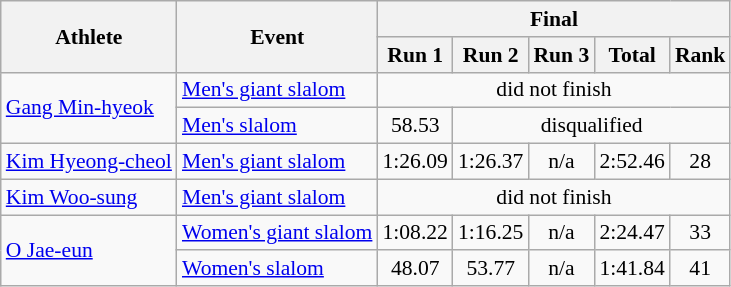<table class="wikitable" style="font-size:90%">
<tr>
<th rowspan="2">Athlete</th>
<th rowspan="2">Event</th>
<th colspan="5">Final</th>
</tr>
<tr>
<th>Run 1</th>
<th>Run 2</th>
<th>Run 3</th>
<th>Total</th>
<th>Rank</th>
</tr>
<tr>
<td rowspan=2><a href='#'>Gang Min-hyeok</a></td>
<td><a href='#'>Men's giant slalom</a></td>
<td colspan=5 align="center">did not finish</td>
</tr>
<tr>
<td><a href='#'>Men's slalom</a></td>
<td align="center">58.53</td>
<td colspan=4 align="center">disqualified</td>
</tr>
<tr>
<td><a href='#'>Kim Hyeong-cheol</a></td>
<td><a href='#'>Men's giant slalom</a></td>
<td align="center">1:26.09</td>
<td align="center">1:26.37</td>
<td align="center">n/a</td>
<td align="center">2:52.46</td>
<td align="center">28</td>
</tr>
<tr>
<td><a href='#'>Kim Woo-sung</a></td>
<td><a href='#'>Men's giant slalom</a></td>
<td colspan=5 align="center">did not finish</td>
</tr>
<tr>
<td rowspan=2><a href='#'>O Jae-eun</a></td>
<td><a href='#'>Women's giant slalom</a></td>
<td align="center">1:08.22</td>
<td align="center">1:16.25</td>
<td align="center">n/a</td>
<td align="center">2:24.47</td>
<td align="center">33</td>
</tr>
<tr>
<td><a href='#'>Women's slalom</a></td>
<td align="center">48.07</td>
<td align="center">53.77</td>
<td align="center">n/a</td>
<td align="center">1:41.84</td>
<td align="center">41</td>
</tr>
</table>
